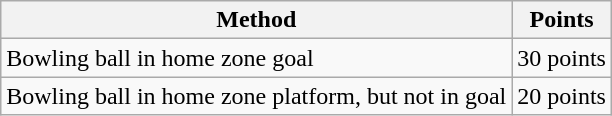<table class="wikitable">
<tr>
<th>Method</th>
<th>Points</th>
</tr>
<tr>
<td>Bowling ball in home zone goal</td>
<td>30 points</td>
</tr>
<tr>
<td>Bowling ball in home zone platform, but not in goal</td>
<td>20 points</td>
</tr>
</table>
